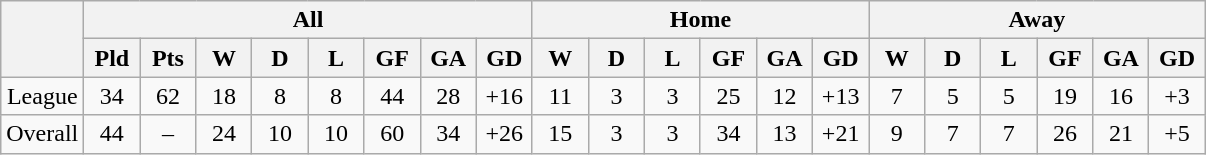<table class="wikitable" style="text-align:center">
<tr>
<th rowspan=2></th>
<th colspan=8>All</th>
<th colspan=6>Home</th>
<th colspan=6>Away</th>
</tr>
<tr>
<th width=30>Pld</th>
<th width=30>Pts</th>
<th width=30>W</th>
<th width=30>D</th>
<th width=30>L</th>
<th width=30>GF</th>
<th width=30>GA</th>
<th width=30>GD</th>
<th width=30>W</th>
<th width=30>D</th>
<th width=30>L</th>
<th width=30>GF</th>
<th width=30>GA</th>
<th width=30>GD</th>
<th width=30>W</th>
<th width=30>D</th>
<th width=30>L</th>
<th width=30>GF</th>
<th width=30>GA</th>
<th width=30>GD</th>
</tr>
<tr>
<td>League</td>
<td>34</td>
<td>62</td>
<td>18</td>
<td>8</td>
<td>8</td>
<td>44</td>
<td>28</td>
<td>+16</td>
<td>11</td>
<td>3</td>
<td>3</td>
<td>25</td>
<td>12</td>
<td>+13</td>
<td>7</td>
<td>5</td>
<td>5</td>
<td>19</td>
<td>16</td>
<td>+3</td>
</tr>
<tr>
<td>Overall</td>
<td>44</td>
<td>–</td>
<td>24</td>
<td>10</td>
<td>10</td>
<td>60</td>
<td>34</td>
<td>+26</td>
<td>15</td>
<td>3</td>
<td>3</td>
<td>34</td>
<td>13</td>
<td>+21</td>
<td>9</td>
<td>7</td>
<td>7</td>
<td>26</td>
<td>21</td>
<td>+5</td>
</tr>
</table>
